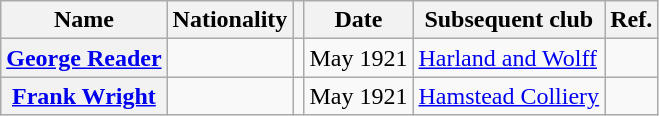<table class="wikitable plainrowheaders">
<tr>
<th scope="col">Name</th>
<th scope="col">Nationality</th>
<th scope="col"></th>
<th scope="col">Date</th>
<th scope="col">Subsequent club</th>
<th scope="col">Ref.</th>
</tr>
<tr>
<th scope="row"><a href='#'>George Reader</a></th>
<td></td>
<td align="center"></td>
<td>May 1921</td>
<td> <a href='#'>Harland and Wolff</a></td>
<td align="center"></td>
</tr>
<tr>
<th scope="row"><a href='#'>Frank Wright</a></th>
<td></td>
<td align="center"></td>
<td>May 1921</td>
<td> <a href='#'>Hamstead Colliery</a></td>
<td align="center"></td>
</tr>
</table>
